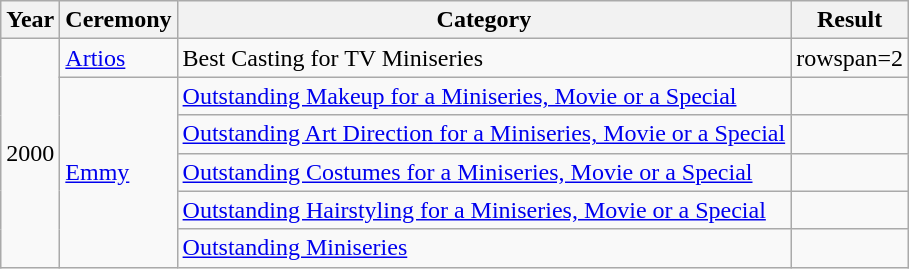<table class="wikitable">
<tr>
<th>Year</th>
<th>Ceremony</th>
<th>Category</th>
<th>Result</th>
</tr>
<tr>
<td rowspan=6>2000</td>
<td><a href='#'>Artios</a></td>
<td>Best Casting for TV Miniseries</td>
<td>rowspan=2 </td>
</tr>
<tr>
<td rowspan=5><a href='#'>Emmy</a></td>
<td><a href='#'>Outstanding Makeup for a Miniseries, Movie or a Special</a></td>
</tr>
<tr>
<td><a href='#'>Outstanding Art Direction for a Miniseries, Movie or a Special</a></td>
<td></td>
</tr>
<tr>
<td><a href='#'>Outstanding Costumes for a Miniseries, Movie or a Special</a></td>
<td></td>
</tr>
<tr>
<td><a href='#'>Outstanding Hairstyling for a Miniseries, Movie or a Special</a></td>
<td></td>
</tr>
<tr>
<td><a href='#'>Outstanding Miniseries</a></td>
<td></td>
</tr>
</table>
